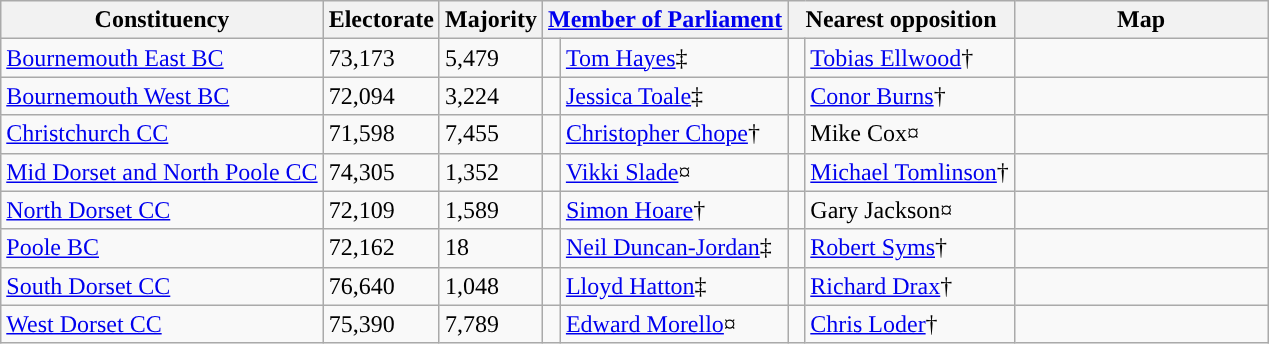<table class="wikitable sortable">
<tr>
<th rowspan="1">Constituency</th>
<th rowspan="1">Electorate</th>
<th rowspan="1">Majority</th>
<th colspan="2"><a href='#'>Member of Parliament</a></th>
<th colspan="2">Nearest opposition</th>
<th rowspan=1 class="unsortable" style="width:20%;">Map</th>
</tr>
<tr>
<td><a href='#'>Bournemouth East BC</a></td>
<td>73,173</td>
<td>5,479</td>
<td style="color:inherit;background:"> </td>
<td><a href='#'>Tom Hayes</a>‡</td>
<td style="color:inherit;background:"> </td>
<td><a href='#'>Tobias Ellwood</a>†</td>
<td></td>
</tr>
<tr>
<td><a href='#'>Bournemouth West BC</a></td>
<td>72,094</td>
<td>3,224</td>
<td style="color:inherit;background:"> </td>
<td><a href='#'>Jessica Toale</a>‡</td>
<td style="color:inherit;background:"> </td>
<td><a href='#'>Conor Burns</a>†</td>
<td></td>
</tr>
<tr>
<td><a href='#'>Christchurch CC</a></td>
<td>71,598</td>
<td>7,455</td>
<td style="color:inherit;background:"> </td>
<td><a href='#'>Christopher Chope</a>†</td>
<td style="color:inherit;background:"> </td>
<td>Mike Cox¤</td>
<td></td>
</tr>
<tr>
<td><a href='#'>Mid Dorset and North Poole CC</a></td>
<td>74,305</td>
<td>1,352</td>
<td style="color:inherit;background:"> </td>
<td><a href='#'>Vikki Slade</a>¤</td>
<td style="color:inherit;background:"> </td>
<td><a href='#'>Michael Tomlinson</a>†</td>
<td></td>
</tr>
<tr>
<td><a href='#'>North Dorset CC</a></td>
<td>72,109</td>
<td>1,589</td>
<td style="color:inherit;background:"> </td>
<td><a href='#'>Simon Hoare</a>†</td>
<td style="color:inherit;background:"> </td>
<td>Gary Jackson¤</td>
<td></td>
</tr>
<tr>
<td><a href='#'>Poole BC</a></td>
<td>72,162</td>
<td>18</td>
<td style="color:inherit;background:"> </td>
<td><a href='#'>Neil Duncan-Jordan</a>‡</td>
<td style="color:inherit;background:"> </td>
<td><a href='#'>Robert Syms</a>†</td>
<td></td>
</tr>
<tr>
<td><a href='#'>South Dorset CC</a></td>
<td>76,640</td>
<td>1,048</td>
<td style="color:inherit;background:"> </td>
<td><a href='#'>Lloyd Hatton</a>‡</td>
<td style="color:inherit;background:"> </td>
<td><a href='#'>Richard Drax</a>†</td>
<td></td>
</tr>
<tr>
<td><a href='#'>West Dorset CC</a></td>
<td>75,390</td>
<td>7,789</td>
<td style="color:inherit;background:"> </td>
<td><a href='#'>Edward Morello</a>¤</td>
<td style="color:inherit;background:"> </td>
<td><a href='#'>Chris Loder</a>†</td>
<td></td>
</tr>
</table>
